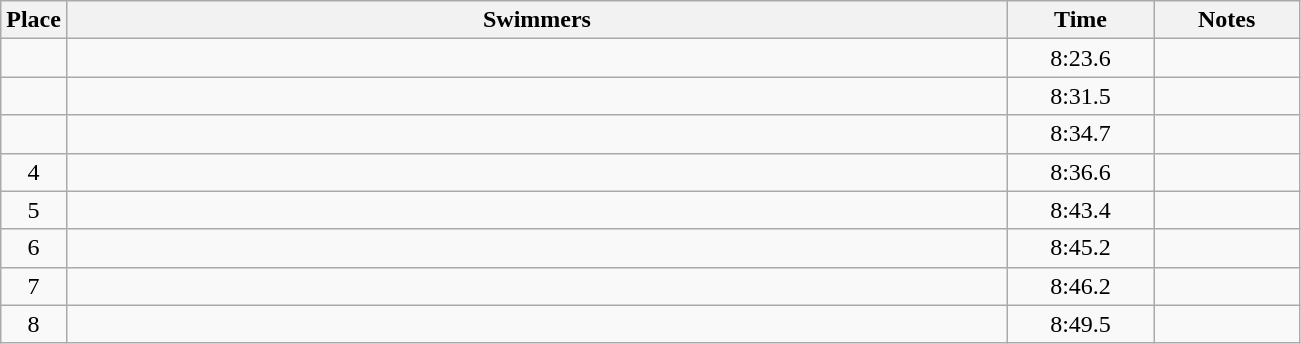<table class=wikitable style="text-align:center">
<tr>
<th>Place</th>
<th width=620>Swimmers</th>
<th width=90>Time</th>
<th width=90>Notes</th>
</tr>
<tr>
<td></td>
<td align=left></td>
<td>8:23.6</td>
<td></td>
</tr>
<tr>
<td></td>
<td align=left></td>
<td>8:31.5</td>
<td></td>
</tr>
<tr>
<td></td>
<td align=left></td>
<td>8:34.7</td>
<td></td>
</tr>
<tr>
<td>4</td>
<td align=left></td>
<td>8:36.6</td>
<td></td>
</tr>
<tr>
<td>5</td>
<td align=left></td>
<td>8:43.4</td>
<td></td>
</tr>
<tr>
<td>6</td>
<td align=left></td>
<td>8:45.2</td>
<td></td>
</tr>
<tr>
<td>7</td>
<td align=left></td>
<td>8:46.2</td>
<td></td>
</tr>
<tr>
<td>8</td>
<td align=left></td>
<td>8:49.5</td>
<td></td>
</tr>
</table>
